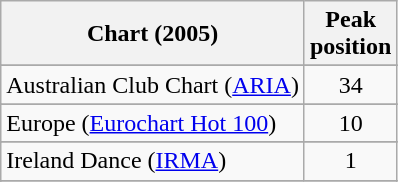<table class="wikitable sortable">
<tr>
<th>Chart (2005)</th>
<th>Peak<br>position</th>
</tr>
<tr>
</tr>
<tr>
<td>Australian Club Chart (<a href='#'>ARIA</a>)</td>
<td align="center">34</td>
</tr>
<tr>
</tr>
<tr>
</tr>
<tr>
</tr>
<tr>
<td>Europe (<a href='#'>Eurochart Hot 100</a>)</td>
<td align="center">10</td>
</tr>
<tr>
</tr>
<tr>
</tr>
<tr>
<td>Ireland Dance (<a href='#'>IRMA</a>)</td>
<td align="center">1</td>
</tr>
<tr>
</tr>
<tr>
</tr>
<tr>
</tr>
<tr>
</tr>
</table>
